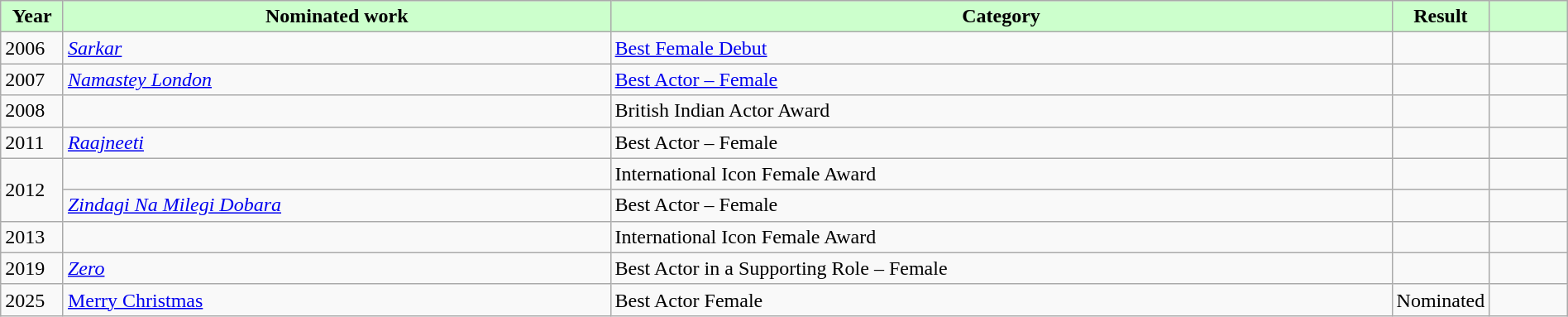<table class="wikitable" style="width:100%;">
<tr style="background:#cfc; text-align:center;">
<td scope="col" style="width:4%;"><strong>Year</strong></td>
<td scope="col" style="width:35%;"><strong>Nominated work</strong></td>
<td scope="col" style="width:50%;"><strong>Category</strong></td>
<td scope="col" style="width:6%;"><strong>Result</strong></td>
<td scope="col" style="width:5%;"><strong></strong></td>
</tr>
<tr>
<td>2006</td>
<td><em><a href='#'>Sarkar</a></em></td>
<td><a href='#'>Best Female Debut</a></td>
<td></td>
<td style="text-align:center;"></td>
</tr>
<tr>
<td>2007</td>
<td><em><a href='#'>Namastey London</a></em></td>
<td><a href='#'>Best Actor – Female</a></td>
<td></td>
<td style="text-align:center;"></td>
</tr>
<tr>
<td>2008</td>
<td></td>
<td>British Indian Actor Award</td>
<td></td>
<td style="text-align:center;"></td>
</tr>
<tr>
<td>2011</td>
<td><em><a href='#'>Raajneeti</a></em></td>
<td>Best Actor – Female</td>
<td></td>
<td style="text-align:center;"></td>
</tr>
<tr>
<td rowspan="2">2012</td>
<td></td>
<td>International Icon Female Award</td>
<td></td>
<td style="text-align:center;"></td>
</tr>
<tr>
<td><em><a href='#'>Zindagi Na Milegi Dobara</a></em></td>
<td>Best Actor – Female</td>
<td></td>
<td style="text-align:center;"></td>
</tr>
<tr>
<td>2013</td>
<td></td>
<td>International Icon Female Award</td>
<td></td>
<td style="text-align:center;"></td>
</tr>
<tr>
<td>2019</td>
<td><em><a href='#'>Zero</a></em></td>
<td>Best Actor in a Supporting Role – Female</td>
<td></td>
<td style="text-align:center;"></td>
</tr>
<tr>
<td>2025</td>
<td><a href='#'>Merry Christmas</a></td>
<td>Best Actor Female</td>
<td>Nominated</td>
<td style="text-align: center;"></td>
</tr>
</table>
